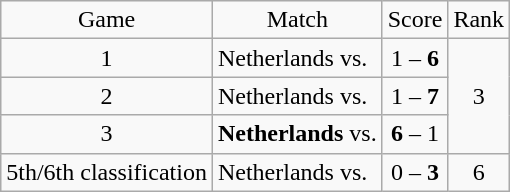<table class="wikitable">
<tr>
<td style="text-align:center;">Game</td>
<td style="text-align:center;">Match</td>
<td style="text-align:center;">Score</td>
<td style="text-align:center;">Rank</td>
</tr>
<tr>
<td style="text-align:center;">1</td>
<td>Netherlands vs. <strong></strong></td>
<td style="text-align:center;">1 – <strong>6</strong></td>
<td rowspan="3" style="text-align:center;">3</td>
</tr>
<tr>
<td style="text-align:center;">2</td>
<td>Netherlands vs. <strong></strong></td>
<td style="text-align:center;">1 – <strong>7</strong></td>
</tr>
<tr>
<td style="text-align:center;">3</td>
<td><strong>Netherlands</strong> vs. </td>
<td style="text-align:center;"><strong>6</strong> – 1</td>
</tr>
<tr>
<td style="text-align:center;">5th/6th classification</td>
<td>Netherlands vs. <strong></strong></td>
<td style="text-align:center;">0 – <strong>3</strong></td>
<td style="text-align:center;">6</td>
</tr>
</table>
